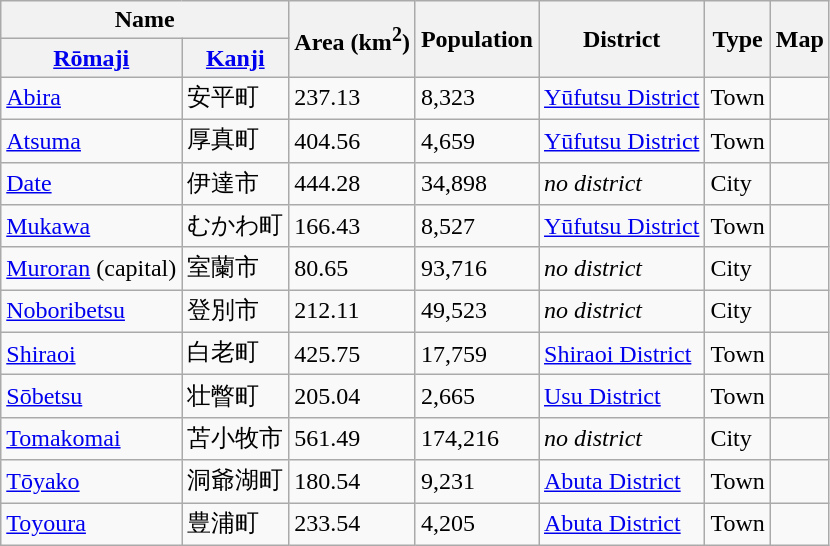<table class="wikitable sortable">
<tr>
<th colspan="2">Name</th>
<th rowspan="2">Area (km<sup>2</sup>)</th>
<th rowspan="2">Population</th>
<th rowspan="2">District</th>
<th rowspan="2">Type</th>
<th rowspan="2">Map</th>
</tr>
<tr>
<th><a href='#'>Rōmaji</a></th>
<th><a href='#'>Kanji</a></th>
</tr>
<tr>
<td> <a href='#'>Abira</a></td>
<td>安平町</td>
<td>237.13</td>
<td>8,323</td>
<td><a href='#'>Yūfutsu District</a></td>
<td>Town</td>
<td></td>
</tr>
<tr>
<td> <a href='#'>Atsuma</a></td>
<td>厚真町</td>
<td>404.56</td>
<td>4,659</td>
<td><a href='#'>Yūfutsu District</a></td>
<td>Town</td>
<td></td>
</tr>
<tr>
<td> <a href='#'>Date</a></td>
<td>伊達市</td>
<td>444.28</td>
<td>34,898</td>
<td><em>no district</em></td>
<td>City</td>
<td></td>
</tr>
<tr>
<td> <a href='#'>Mukawa</a></td>
<td>むかわ町</td>
<td>166.43</td>
<td>8,527</td>
<td><a href='#'>Yūfutsu District</a></td>
<td>Town</td>
<td></td>
</tr>
<tr>
<td> <a href='#'>Muroran</a> (capital)</td>
<td>室蘭市</td>
<td>80.65</td>
<td>93,716</td>
<td><em>no district</em></td>
<td>City</td>
<td></td>
</tr>
<tr>
<td> <a href='#'>Noboribetsu</a></td>
<td>登別市</td>
<td>212.11</td>
<td>49,523</td>
<td><em>no district</em></td>
<td>City</td>
<td></td>
</tr>
<tr>
<td> <a href='#'>Shiraoi</a></td>
<td>白老町</td>
<td>425.75</td>
<td>17,759</td>
<td><a href='#'>Shiraoi District</a></td>
<td>Town</td>
<td></td>
</tr>
<tr>
<td> <a href='#'>Sōbetsu</a></td>
<td>壮瞥町</td>
<td>205.04</td>
<td>2,665</td>
<td><a href='#'>Usu District</a></td>
<td>Town</td>
<td></td>
</tr>
<tr>
<td> <a href='#'>Tomakomai</a></td>
<td>苫小牧市</td>
<td>561.49</td>
<td>174,216</td>
<td><em>no district</em></td>
<td>City</td>
<td></td>
</tr>
<tr>
<td> <a href='#'>Tōyako</a></td>
<td>洞爺湖町</td>
<td>180.54</td>
<td>9,231</td>
<td><a href='#'>Abuta District</a></td>
<td>Town</td>
<td></td>
</tr>
<tr>
<td> <a href='#'>Toyoura</a></td>
<td>豊浦町</td>
<td>233.54</td>
<td>4,205</td>
<td><a href='#'>Abuta District</a></td>
<td>Town</td>
<td></td>
</tr>
</table>
